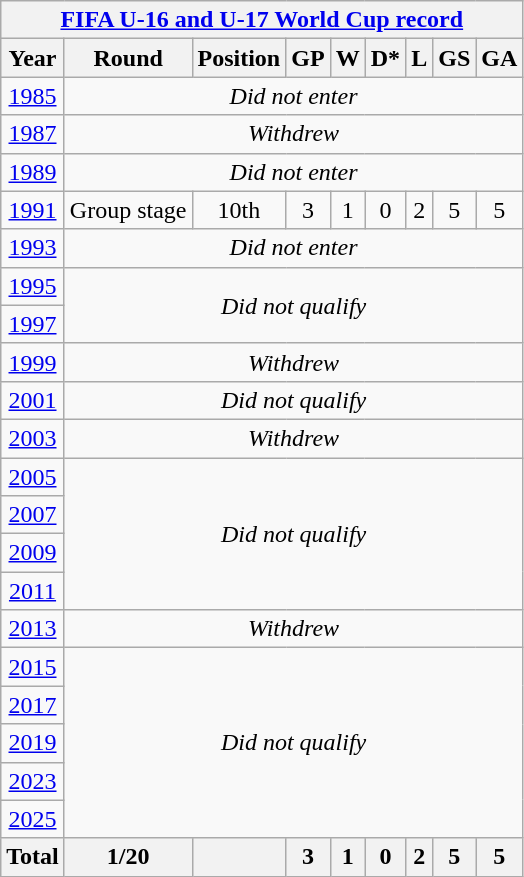<table class="wikitable" style="text-align: center;">
<tr>
<th colspan=9><a href='#'>FIFA U-16 and U-17 World Cup record</a></th>
</tr>
<tr>
<th>Year</th>
<th>Round</th>
<th>Position</th>
<th>GP</th>
<th>W</th>
<th>D*</th>
<th>L</th>
<th>GS</th>
<th>GA</th>
</tr>
<tr>
<td> <a href='#'>1985</a></td>
<td colspan=8><em>Did not enter</em></td>
</tr>
<tr>
<td> <a href='#'>1987</a></td>
<td colspan=8><em>Withdrew</em></td>
</tr>
<tr>
<td> <a href='#'>1989</a></td>
<td colspan=8><em>Did not enter</em></td>
</tr>
<tr>
<td> <a href='#'>1991</a></td>
<td>Group stage</td>
<td>10th</td>
<td>3</td>
<td>1</td>
<td>0</td>
<td>2</td>
<td>5</td>
<td>5</td>
</tr>
<tr>
<td> <a href='#'>1993</a></td>
<td colspan=8><em>Did not enter</em></td>
</tr>
<tr>
<td> <a href='#'>1995</a></td>
<td colspan=8 rowspan=2><em>Did not qualify</em></td>
</tr>
<tr>
<td> <a href='#'>1997</a></td>
</tr>
<tr>
<td> <a href='#'>1999</a></td>
<td colspan=8><em>Withdrew</em></td>
</tr>
<tr>
<td> <a href='#'>2001</a></td>
<td colspan=8><em>Did not qualify</em></td>
</tr>
<tr>
<td> <a href='#'>2003</a></td>
<td colspan=8><em>Withdrew</em></td>
</tr>
<tr>
<td> <a href='#'>2005</a></td>
<td colspan=8 rowspan=4><em>Did not qualify</em></td>
</tr>
<tr>
<td> <a href='#'>2007</a></td>
</tr>
<tr>
<td> <a href='#'>2009</a></td>
</tr>
<tr>
<td> <a href='#'>2011</a></td>
</tr>
<tr>
<td> <a href='#'>2013</a></td>
<td colspan=8><em>Withdrew</em></td>
</tr>
<tr>
<td> <a href='#'>2015</a></td>
<td colspan=8 rowspan=5><em>Did not qualify</em></td>
</tr>
<tr>
<td> <a href='#'>2017</a></td>
</tr>
<tr>
<td> <a href='#'>2019</a></td>
</tr>
<tr>
<td> <a href='#'>2023</a></td>
</tr>
<tr>
<td> <a href='#'>2025</a></td>
</tr>
<tr>
<th><strong>Total</strong></th>
<th>1/20</th>
<th></th>
<th>3</th>
<th>1</th>
<th>0</th>
<th>2</th>
<th>5</th>
<th>5</th>
</tr>
</table>
